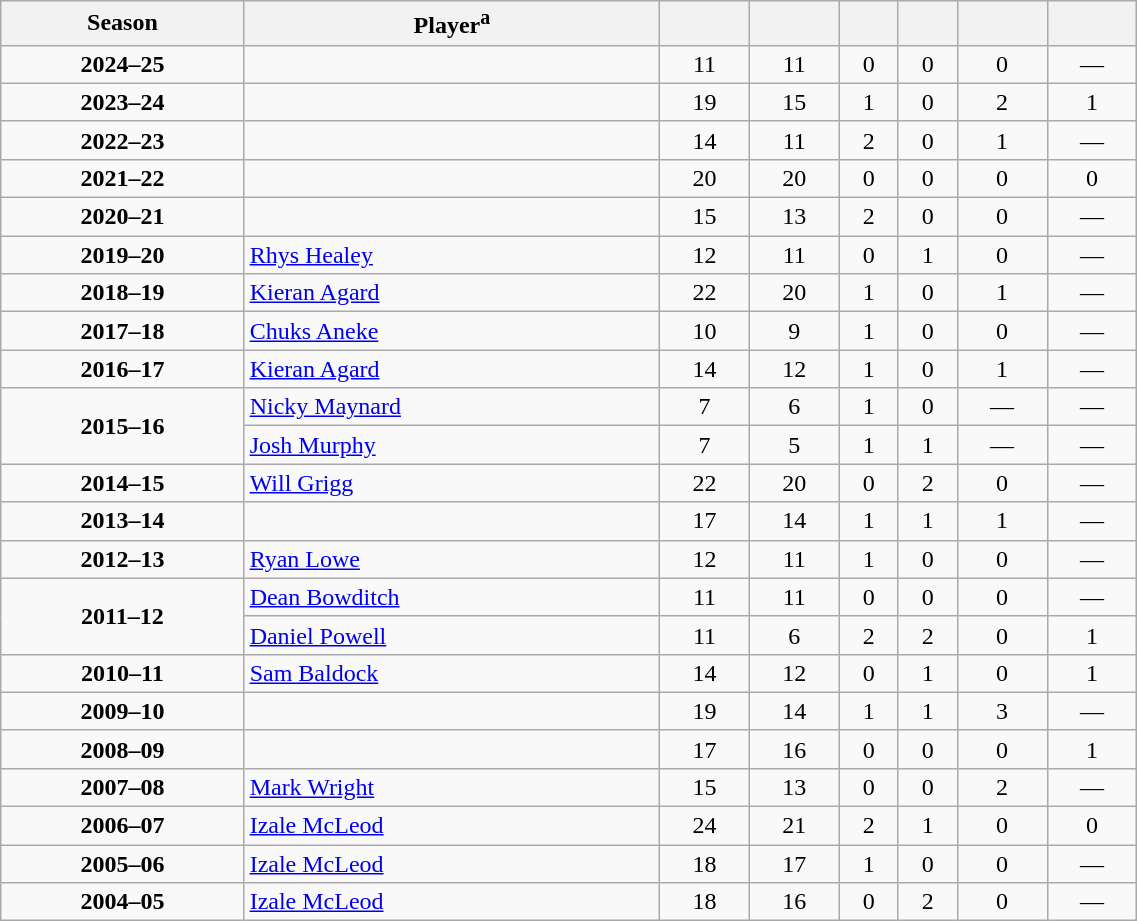<table class="wikitable sortable" style="width:60%; align:center; text-align:center">
<tr>
<th>Season</th>
<th class="unsortable">Player<sup>a</sup></th>
<th></th>
<th></th>
<th></th>
<th></th>
<th></th>
<th></th>
</tr>
<tr>
<td><strong>2024–25</strong></td>
<td align="left"></td>
<td>11</td>
<td>11</td>
<td>0</td>
<td>0</td>
<td>0</td>
<td>—</td>
</tr>
<tr>
<td><strong>2023–24</strong></td>
<td align="left"></td>
<td>19</td>
<td>15</td>
<td>1</td>
<td>0</td>
<td>2</td>
<td>1</td>
</tr>
<tr>
<td><strong>2022–23</strong></td>
<td align="left"></td>
<td>14</td>
<td>11</td>
<td>2</td>
<td>0</td>
<td>1</td>
<td>—</td>
</tr>
<tr>
<td><strong>2021–22</strong></td>
<td align="left"></td>
<td>20</td>
<td>20</td>
<td>0</td>
<td>0</td>
<td>0</td>
<td>0</td>
</tr>
<tr>
<td><strong>2020–21</strong></td>
<td align="left"></td>
<td>15</td>
<td>13</td>
<td>2</td>
<td>0</td>
<td>0</td>
<td>—</td>
</tr>
<tr>
<td><strong>2019–20</strong></td>
<td align="left"> <a href='#'>Rhys Healey</a></td>
<td>12</td>
<td>11</td>
<td>0</td>
<td>1</td>
<td>0</td>
<td>—</td>
</tr>
<tr>
<td><strong>2018–19</strong></td>
<td align="left"> <a href='#'>Kieran Agard</a></td>
<td>22</td>
<td>20</td>
<td>1</td>
<td>0</td>
<td>1</td>
<td>—</td>
</tr>
<tr>
<td><strong>2017–18</strong></td>
<td align="left"> <a href='#'>Chuks Aneke</a></td>
<td>10</td>
<td>9</td>
<td>1</td>
<td>0</td>
<td>0</td>
<td>—</td>
</tr>
<tr>
<td><strong>2016–17</strong></td>
<td align="left"> <a href='#'>Kieran Agard</a></td>
<td>14</td>
<td>12</td>
<td>1</td>
<td>0</td>
<td>1</td>
<td>—</td>
</tr>
<tr>
<td rowspan=2><strong>2015–16</strong></td>
<td align="left"> <a href='#'>Nicky Maynard</a></td>
<td>7</td>
<td>6</td>
<td>1</td>
<td>0</td>
<td>—</td>
<td>—</td>
</tr>
<tr>
<td align="left"> <a href='#'>Josh Murphy</a></td>
<td>7</td>
<td>5</td>
<td>1</td>
<td>1</td>
<td>—</td>
<td>—</td>
</tr>
<tr>
<td><strong>2014–15</strong></td>
<td align="left"> <a href='#'>Will Grigg</a></td>
<td>22</td>
<td>20</td>
<td>0</td>
<td>2</td>
<td>0</td>
<td>—</td>
</tr>
<tr>
<td><strong>2013–14</strong></td>
<td align="left"></td>
<td>17</td>
<td>14</td>
<td>1</td>
<td>1</td>
<td>1</td>
<td>—</td>
</tr>
<tr>
<td><strong>2012–13</strong></td>
<td align="left"> <a href='#'>Ryan Lowe</a></td>
<td>12</td>
<td>11</td>
<td>1</td>
<td>0</td>
<td>0</td>
<td>—</td>
</tr>
<tr>
<td rowspan=2><strong>2011–12</strong></td>
<td align="left"> <a href='#'>Dean Bowditch</a></td>
<td>11</td>
<td>11</td>
<td>0</td>
<td>0</td>
<td>0</td>
<td>—</td>
</tr>
<tr>
<td align="left"> <a href='#'>Daniel Powell</a></td>
<td>11</td>
<td>6</td>
<td>2</td>
<td>2</td>
<td>0</td>
<td>1</td>
</tr>
<tr>
<td><strong>2010–11</strong></td>
<td align="left"> <a href='#'>Sam Baldock</a></td>
<td>14</td>
<td>12</td>
<td>0</td>
<td>1</td>
<td>0</td>
<td>1</td>
</tr>
<tr>
<td><strong>2009–10</strong></td>
<td align="left"></td>
<td>19</td>
<td>14</td>
<td>1</td>
<td>1</td>
<td>3</td>
<td>—</td>
</tr>
<tr>
<td><strong>2008–09</strong></td>
<td align="left"></td>
<td>17</td>
<td>16</td>
<td>0</td>
<td>0</td>
<td>0</td>
<td>1</td>
</tr>
<tr>
<td><strong>2007–08</strong></td>
<td align="left"> <a href='#'>Mark Wright</a></td>
<td>15</td>
<td>13</td>
<td>0</td>
<td>0</td>
<td>2</td>
<td>—</td>
</tr>
<tr>
<td><strong>2006–07</strong></td>
<td align="left"> <a href='#'>Izale McLeod</a></td>
<td>24</td>
<td>21</td>
<td>2</td>
<td>1</td>
<td>0</td>
<td>0</td>
</tr>
<tr>
<td><strong>2005–06</strong></td>
<td align="left"> <a href='#'>Izale McLeod</a></td>
<td>18</td>
<td>17</td>
<td>1</td>
<td>0</td>
<td>0</td>
<td>—</td>
</tr>
<tr>
<td><strong>2004–05</strong></td>
<td align="left"> <a href='#'>Izale McLeod</a></td>
<td>18</td>
<td>16</td>
<td>0</td>
<td>2</td>
<td>0</td>
<td>—</td>
</tr>
</table>
